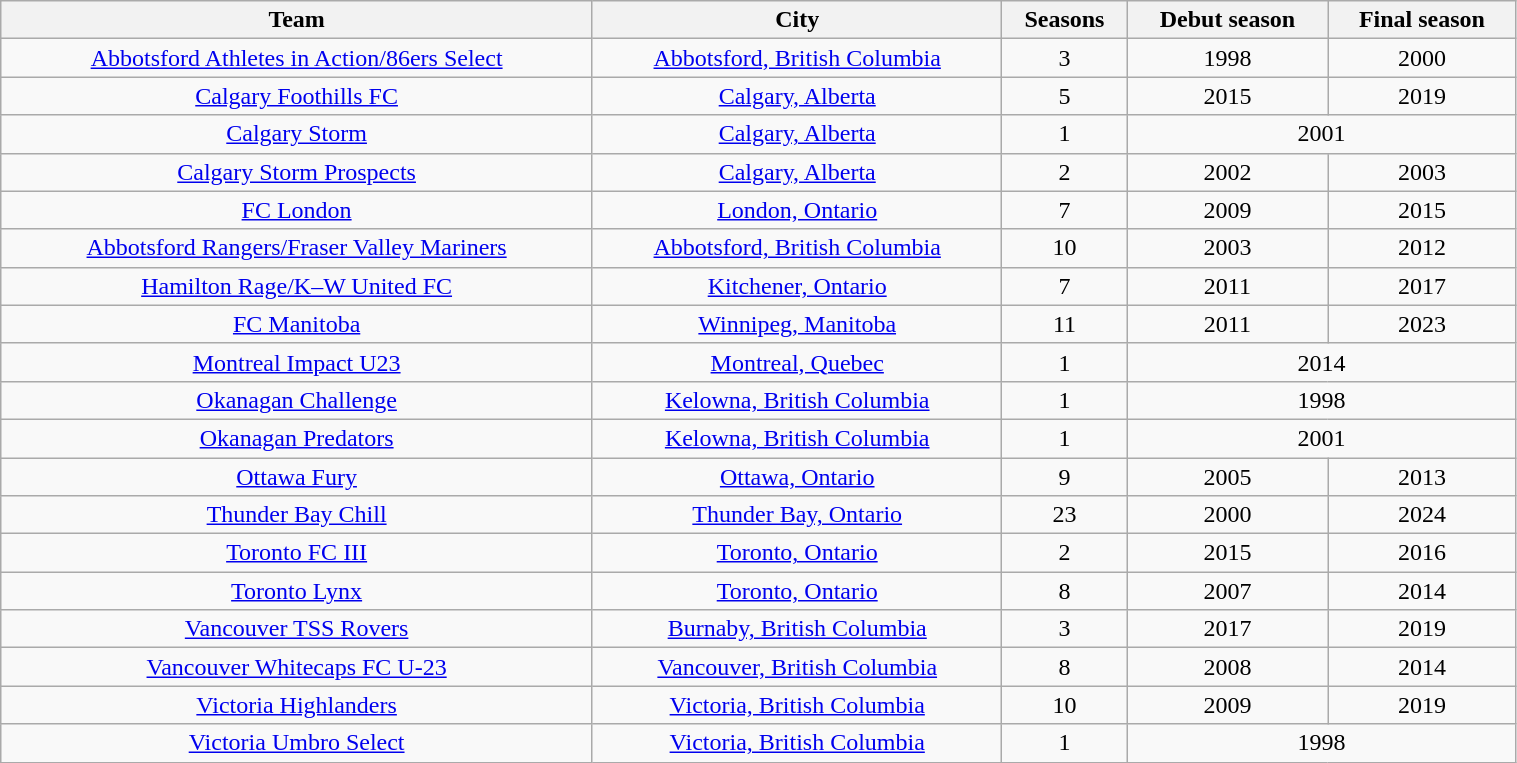<table class="wikitable sortable" style="text-align: center; width:80%">
<tr>
<th>Team</th>
<th>City</th>
<th>Seasons</th>
<th>Debut season</th>
<th>Final season</th>
</tr>
<tr>
<td><a href='#'>Abbotsford Athletes in Action/86ers Select</a></td>
<td><a href='#'>Abbotsford, British Columbia</a></td>
<td>3</td>
<td>1998</td>
<td>2000</td>
</tr>
<tr>
<td><a href='#'>Calgary Foothills FC</a></td>
<td><a href='#'>Calgary, Alberta</a></td>
<td>5</td>
<td>2015</td>
<td>2019</td>
</tr>
<tr>
<td><a href='#'>Calgary Storm</a></td>
<td><a href='#'>Calgary, Alberta</a></td>
<td>1</td>
<td colspan=2>2001</td>
</tr>
<tr>
<td><a href='#'>Calgary Storm Prospects</a></td>
<td><a href='#'>Calgary, Alberta</a></td>
<td>2</td>
<td>2002</td>
<td>2003</td>
</tr>
<tr>
<td><a href='#'>FC London</a></td>
<td><a href='#'>London, Ontario</a></td>
<td>7</td>
<td>2009</td>
<td>2015</td>
</tr>
<tr>
<td><a href='#'>Abbotsford Rangers/Fraser Valley Mariners</a></td>
<td><a href='#'>Abbotsford, British Columbia</a></td>
<td>10</td>
<td>2003</td>
<td>2012</td>
</tr>
<tr>
<td><a href='#'>Hamilton Rage/K–W United FC</a></td>
<td><a href='#'>Kitchener, Ontario</a></td>
<td>7</td>
<td>2011</td>
<td>2017</td>
</tr>
<tr>
<td><a href='#'>FC Manitoba</a></td>
<td><a href='#'>Winnipeg, Manitoba</a></td>
<td>11</td>
<td>2011</td>
<td>2023</td>
</tr>
<tr>
<td><a href='#'>Montreal Impact U23</a></td>
<td><a href='#'>Montreal, Quebec</a></td>
<td>1</td>
<td colspan=2>2014</td>
</tr>
<tr>
<td><a href='#'>Okanagan Challenge</a></td>
<td><a href='#'>Kelowna, British Columbia</a></td>
<td>1</td>
<td colspan=2>1998</td>
</tr>
<tr>
<td><a href='#'>Okanagan Predators</a></td>
<td><a href='#'>Kelowna, British Columbia</a></td>
<td>1</td>
<td colspan=2>2001</td>
</tr>
<tr>
<td><a href='#'>Ottawa Fury</a></td>
<td><a href='#'>Ottawa, Ontario</a></td>
<td>9</td>
<td>2005</td>
<td>2013</td>
</tr>
<tr>
<td><a href='#'>Thunder Bay Chill</a></td>
<td><a href='#'>Thunder Bay, Ontario</a></td>
<td>23</td>
<td>2000</td>
<td>2024</td>
</tr>
<tr>
<td><a href='#'>Toronto FC III</a></td>
<td><a href='#'>Toronto, Ontario</a></td>
<td>2</td>
<td>2015</td>
<td>2016</td>
</tr>
<tr>
<td><a href='#'>Toronto Lynx</a></td>
<td><a href='#'>Toronto, Ontario</a></td>
<td>8</td>
<td>2007</td>
<td>2014</td>
</tr>
<tr>
<td><a href='#'>Vancouver TSS Rovers</a></td>
<td><a href='#'>Burnaby, British Columbia</a></td>
<td>3</td>
<td>2017</td>
<td>2019</td>
</tr>
<tr>
<td><a href='#'>Vancouver Whitecaps FC U-23</a></td>
<td><a href='#'>Vancouver, British Columbia</a></td>
<td>8</td>
<td>2008</td>
<td>2014</td>
</tr>
<tr>
<td><a href='#'>Victoria Highlanders</a></td>
<td><a href='#'>Victoria, British Columbia</a></td>
<td>10</td>
<td>2009</td>
<td>2019</td>
</tr>
<tr>
<td><a href='#'>Victoria Umbro Select</a></td>
<td><a href='#'>Victoria, British Columbia</a></td>
<td>1</td>
<td colspan=2>1998</td>
</tr>
</table>
